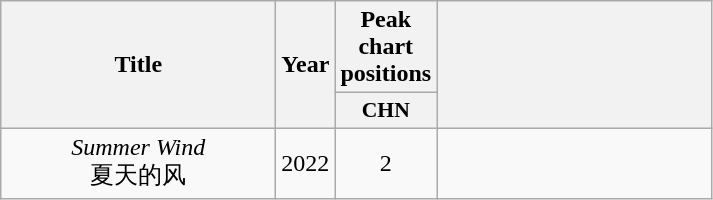<table class="wikitable plainrowheaders" style="text-align:center;">
<tr>
<th scope="col" rowspan="2" style="width:11em;">Title</th>
<th scope="col" rowspan="2" style="width:1em;">Year</th>
<th scope="col" colspan="1">Peak chart positions</th>
<th scope="col" rowspan="2" style="width:11em;"></th>
</tr>
<tr>
<th scope="col" style="width:3em;font-size:90%;">CHN</th>
</tr>
<tr |->
<td><em>Summer Wind</em> <br> 夏天的风</td>
<td>2022</td>
<td style="text-align:center">2</td>
<td></td>
</tr>
</table>
